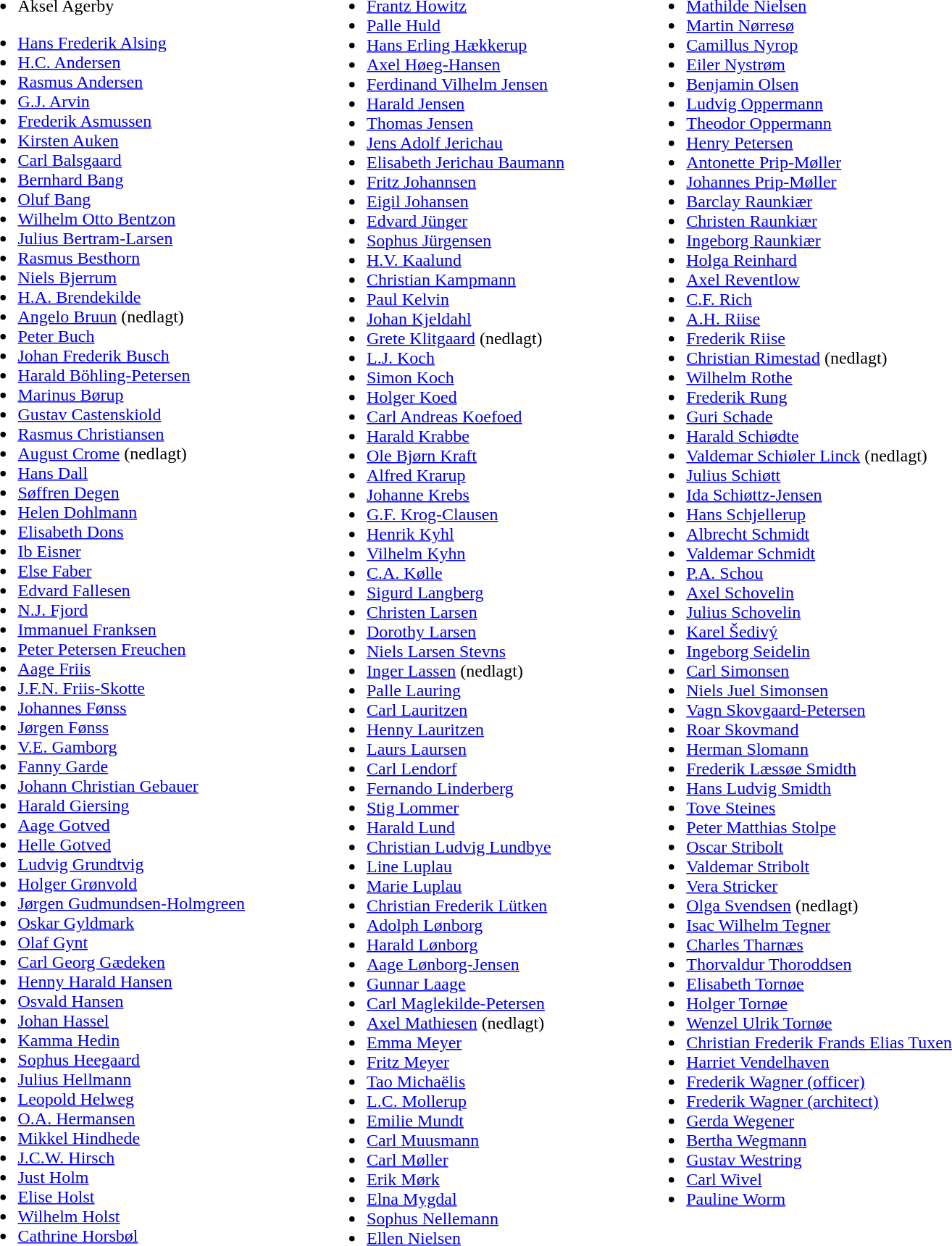<table>
<tr ---- valign="top">
<td style="padding-left: 25px; padding-right: 45px; "><br><ul><li>Aksel Agerby</li></ul><a href='#'></a><ul><li><a href='#'>Hans Frederik Alsing</a></li><li><a href='#'>H.C. Andersen</a></li><li><a href='#'>Rasmus Andersen</a></li><li><a href='#'>G.J. Arvin</a></li><li><a href='#'>Frederik Asmussen</a></li><li><a href='#'>Kirsten Auken</a></li><li><a href='#'>Carl Balsgaard</a></li><li><a href='#'>Bernhard Bang</a></li><li><a href='#'>Oluf Bang</a></li><li><a href='#'>Wilhelm Otto Bentzon</a></li><li><a href='#'>Julius Bertram-Larsen</a></li><li><a href='#'>Rasmus Besthorn</a></li><li><a href='#'>Niels Bjerrum</a></li><li><a href='#'>H.A. Brendekilde</a></li><li><a href='#'>Angelo Bruun</a> (nedlagt)</li><li><a href='#'>Peter Buch</a></li><li><a href='#'>Johan Frederik Busch</a></li><li><a href='#'>Harald Böhling-Petersen</a></li><li><a href='#'>Marinus Børup</a></li><li><a href='#'>Gustav Castenskiold</a></li><li><a href='#'>Rasmus Christiansen</a></li><li><a href='#'>August Crome</a> (nedlagt)</li><li><a href='#'>Hans Dall</a></li><li><a href='#'>Søffren Degen</a></li><li><a href='#'>Helen Dohlmann</a></li><li><a href='#'>Elisabeth Dons</a></li><li><a href='#'>Ib Eisner</a></li><li><a href='#'>Else Faber</a></li><li><a href='#'>Edvard Fallesen</a></li><li><a href='#'>N.J. Fjord</a></li><li><a href='#'>Immanuel Franksen</a></li><li><a href='#'>Peter Petersen Freuchen</a></li><li><a href='#'>Aage Friis</a></li><li><a href='#'>J.F.N. Friis-Skotte</a></li><li><a href='#'>Johannes Fønss</a></li><li><a href='#'>Jørgen Fønss</a></li><li><a href='#'>V.E. Gamborg</a></li><li><a href='#'>Fanny Garde</a></li><li><a href='#'>Johann Christian Gebauer</a></li><li><a href='#'>Harald Giersing</a></li><li><a href='#'>Aage Gotved</a></li><li><a href='#'>Helle Gotved</a></li><li><a href='#'>Ludvig Grundtvig</a></li><li><a href='#'>Holger Grønvold</a></li><li><a href='#'>Jørgen Gudmundsen-Holmgreen</a></li><li><a href='#'>Oskar Gyldmark</a></li><li><a href='#'>Olaf Gynt</a></li><li><a href='#'>Carl Georg Gædeken</a></li><li><a href='#'>Henny Harald Hansen</a></li><li><a href='#'>Osvald Hansen</a></li><li><a href='#'>Johan Hassel</a></li><li><a href='#'>Kamma Hedin</a></li><li><a href='#'>Sophus Heegaard</a></li><li><a href='#'>Julius Hellmann</a></li><li><a href='#'>Leopold Helweg</a></li><li><a href='#'>O.A. Hermansen</a></li><li><a href='#'>Mikkel Hindhede</a></li><li><a href='#'>J.C.W. Hirsch</a></li><li><a href='#'>Just Holm</a></li><li><a href='#'>Elise Holst</a></li><li><a href='#'>Wilhelm Holst</a></li><li><a href='#'>Cathrine Horsbøl</a></li></ul></td>
<td style="padding-left: 25px; padding-right: 45px; "><br><ul><li><a href='#'>Frantz Howitz</a></li><li><a href='#'>Palle Huld</a></li><li><a href='#'>Hans Erling Hækkerup</a></li><li><a href='#'>Axel Høeg-Hansen</a></li><li><a href='#'>Ferdinand Vilhelm Jensen</a></li><li><a href='#'>Harald Jensen</a></li><li><a href='#'>Thomas Jensen</a></li><li><a href='#'>Jens Adolf Jerichau</a></li><li><a href='#'>Elisabeth Jerichau Baumann</a></li><li><a href='#'>Fritz Johannsen</a></li><li><a href='#'>Eigil Johansen</a></li><li><a href='#'>Edvard Jünger</a></li><li><a href='#'>Sophus Jürgensen</a></li><li><a href='#'>H.V. Kaalund</a></li><li><a href='#'>Christian Kampmann</a></li><li><a href='#'>Paul Kelvin</a></li><li><a href='#'>Johan Kjeldahl</a></li><li><a href='#'>Grete Klitgaard</a> (nedlagt)</li><li><a href='#'>L.J. Koch</a></li><li><a href='#'>Simon Koch</a></li><li><a href='#'>Holger Koed</a></li><li><a href='#'>Carl Andreas Koefoed</a></li><li><a href='#'>Harald Krabbe</a></li><li><a href='#'>Ole Bjørn Kraft</a></li><li><a href='#'>Alfred Krarup</a></li><li><a href='#'>Johanne Krebs</a></li><li><a href='#'>G.F. Krog-Clausen</a></li><li><a href='#'>Henrik Kyhl</a></li><li><a href='#'>Vilhelm Kyhn</a></li><li><a href='#'>C.A. Kølle</a></li><li><a href='#'>Sigurd Langberg</a></li><li><a href='#'>Christen Larsen</a></li><li><a href='#'>Dorothy Larsen</a></li><li><a href='#'>Niels Larsen Stevns</a></li><li><a href='#'>Inger Lassen</a> (nedlagt)</li><li><a href='#'>Palle Lauring</a></li><li><a href='#'>Carl Lauritzen</a></li><li><a href='#'>Henny Lauritzen</a></li><li><a href='#'>Laurs Laursen</a></li><li><a href='#'>Carl Lendorf</a></li><li><a href='#'>Fernando Linderberg</a></li><li><a href='#'>Stig Lommer</a></li><li><a href='#'>Harald Lund</a></li><li><a href='#'>Christian Ludvig Lundbye</a></li><li><a href='#'>Line Luplau</a></li><li><a href='#'>Marie Luplau</a></li><li><a href='#'>Christian Frederik Lütken</a></li><li><a href='#'>Adolph Lønborg</a></li><li><a href='#'>Harald Lønborg</a></li><li><a href='#'>Aage Lønborg-Jensen</a></li><li><a href='#'>Gunnar Laage</a></li><li><a href='#'>Carl Maglekilde-Petersen</a></li><li><a href='#'>Axel Mathiesen</a> (nedlagt)</li><li><a href='#'>Emma Meyer</a></li><li><a href='#'>Fritz Meyer</a></li><li><a href='#'>Tao Michaëlis</a></li><li><a href='#'>L.C. Mollerup</a></li><li><a href='#'>Emilie Mundt</a></li><li><a href='#'>Carl Muusmann</a></li><li><a href='#'>Carl Møller</a></li><li><a href='#'>Erik Mørk</a></li><li><a href='#'>Elna Mygdal</a></li><li><a href='#'>Sophus Nellemann</a></li><li><a href='#'>Ellen Nielsen</a></li></ul></td>
<td style="padding-left: 25px; padding-right: 45px; "><br><ul><li><a href='#'>Mathilde Nielsen</a></li><li><a href='#'>Martin Nørresø</a></li><li><a href='#'>Camillus Nyrop</a></li><li><a href='#'>Eiler Nystrøm</a></li><li><a href='#'>Benjamin Olsen</a></li><li><a href='#'>Ludvig Oppermann</a></li><li><a href='#'>Theodor Oppermann</a></li><li><a href='#'>Henry Petersen</a></li><li><a href='#'>Antonette Prip-Møller</a></li><li><a href='#'>Johannes Prip-Møller</a></li><li><a href='#'>Barclay Raunkiær</a></li><li><a href='#'>Christen Raunkiær</a></li><li><a href='#'>Ingeborg Raunkiær</a></li><li><a href='#'>Holga Reinhard</a></li><li><a href='#'>Axel Reventlow</a></li><li><a href='#'>C.F. Rich</a></li><li><a href='#'>A.H. Riise</a></li><li><a href='#'>Frederik Riise</a></li><li><a href='#'>Christian Rimestad</a> (nedlagt)</li><li><a href='#'>Wilhelm Rothe</a></li><li><a href='#'>Frederik Rung</a></li><li><a href='#'>Guri Schade</a></li><li><a href='#'>Harald Schiødte</a></li><li><a href='#'>Valdemar Schiøler Linck</a> (nedlagt)</li><li><a href='#'>Julius Schiøtt</a></li><li><a href='#'>Ida Schiøttz-Jensen</a></li><li><a href='#'>Hans Schjellerup</a></li><li><a href='#'>Albrecht Schmidt</a></li><li><a href='#'>Valdemar Schmidt</a></li><li><a href='#'>P.A. Schou</a></li><li><a href='#'>Axel Schovelin</a></li><li><a href='#'>Julius Schovelin</a></li><li><a href='#'>Karel Šedivý</a></li><li><a href='#'>Ingeborg Seidelin</a></li><li><a href='#'>Carl Simonsen</a></li><li><a href='#'>Niels Juel Simonsen</a></li><li><a href='#'>Vagn Skovgaard-Petersen</a></li><li><a href='#'>Roar Skovmand</a></li><li><a href='#'>Herman Slomann</a></li><li><a href='#'>Frederik Læssøe Smidth</a></li><li><a href='#'>Hans Ludvig Smidth</a></li><li><a href='#'>Tove Steines</a></li><li><a href='#'>Peter Matthias Stolpe</a></li><li><a href='#'>Oscar Stribolt</a></li><li><a href='#'>Valdemar Stribolt</a></li><li><a href='#'>Vera Stricker</a></li><li><a href='#'>Olga Svendsen</a> (nedlagt)</li><li><a href='#'>Isac Wilhelm Tegner</a></li><li><a href='#'>Charles Tharnæs</a></li><li><a href='#'>Thorvaldur Thoroddsen</a></li><li><a href='#'>Elisabeth Tornøe</a></li><li><a href='#'>Holger Tornøe</a></li><li><a href='#'>Wenzel Ulrik Tornøe</a></li><li><a href='#'>Christian Frederik Frands Elias Tuxen</a></li><li><a href='#'>Harriet Vendelhaven</a></li><li><a href='#'>Frederik Wagner (officer)</a></li><li><a href='#'>Frederik Wagner (architect)</a></li><li><a href='#'>Gerda Wegener</a></li><li><a href='#'>Bertha Wegmann</a></li><li><a href='#'>Gustav Westring</a></li><li><a href='#'>Carl Wivel</a></li><li><a href='#'>Pauline Worm</a></li></ul></td>
<td style="padding-left: 25px; padding-right: 45px; "></td>
</tr>
</table>
